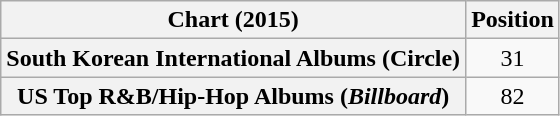<table class="wikitable plainrowheaders" style="text-align:center">
<tr>
<th scope="col">Chart (2015)</th>
<th scope="col">Position</th>
</tr>
<tr>
<th scope="row">South Korean International Albums (Circle)</th>
<td>31</td>
</tr>
<tr>
<th scope="row">US Top R&B/Hip-Hop Albums (<em>Billboard</em>)</th>
<td>82</td>
</tr>
</table>
